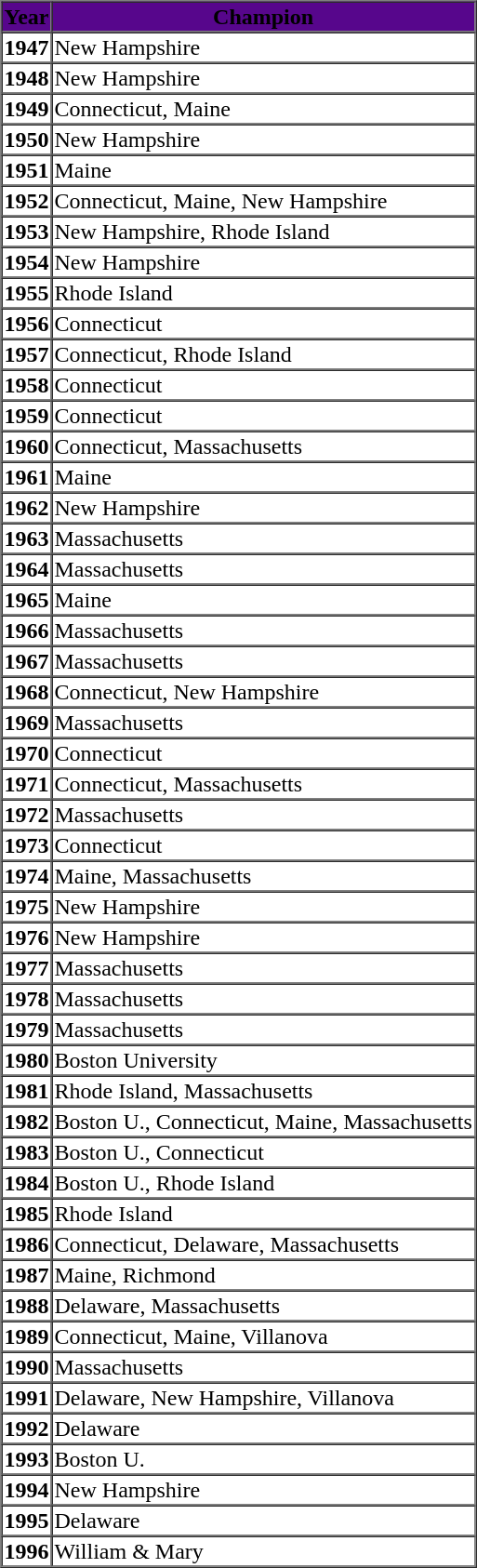<table cellpadding="1" border="1" cellspacing="0">
<tr>
<th bgcolor="#57068c"><span>Year</span></th>
<th bgcolor="#57068c"><span>Champion</span></th>
</tr>
<tr>
<td><strong>1947</strong></td>
<td>New Hampshire</td>
</tr>
<tr>
<td><strong>1948</strong></td>
<td>New Hampshire</td>
</tr>
<tr>
<td><strong>1949</strong></td>
<td>Connecticut, Maine</td>
</tr>
<tr>
<td><strong>1950</strong></td>
<td>New Hampshire</td>
</tr>
<tr>
<td><strong>1951</strong></td>
<td>Maine</td>
</tr>
<tr>
<td><strong>1952</strong></td>
<td>Connecticut, Maine, New Hampshire</td>
</tr>
<tr>
<td><strong>1953</strong></td>
<td>New Hampshire, Rhode Island</td>
</tr>
<tr>
<td><strong>1954</strong></td>
<td>New Hampshire</td>
</tr>
<tr>
<td><strong>1955</strong></td>
<td>Rhode Island</td>
</tr>
<tr>
<td><strong>1956</strong></td>
<td>Connecticut</td>
</tr>
<tr>
<td><strong>1957</strong></td>
<td>Connecticut, Rhode Island</td>
</tr>
<tr>
<td><strong>1958</strong></td>
<td>Connecticut</td>
</tr>
<tr>
<td><strong>1959</strong></td>
<td>Connecticut</td>
</tr>
<tr>
<td><strong>1960</strong></td>
<td>Connecticut, Massachusetts</td>
</tr>
<tr>
<td><strong>1961</strong></td>
<td>Maine</td>
</tr>
<tr>
<td><strong>1962</strong></td>
<td>New Hampshire</td>
</tr>
<tr>
<td><strong>1963</strong></td>
<td>Massachusetts</td>
</tr>
<tr>
<td><strong>1964</strong></td>
<td>Massachusetts</td>
</tr>
<tr>
<td><strong>1965</strong></td>
<td>Maine</td>
</tr>
<tr>
<td><strong>1966</strong></td>
<td>Massachusetts</td>
</tr>
<tr>
<td><strong>1967</strong></td>
<td>Massachusetts</td>
</tr>
<tr>
<td><strong>1968</strong></td>
<td>Connecticut, New Hampshire</td>
</tr>
<tr>
<td><strong>1969</strong></td>
<td>Massachusetts</td>
</tr>
<tr>
<td><strong>1970</strong></td>
<td>Connecticut</td>
</tr>
<tr>
<td><strong>1971</strong></td>
<td>Connecticut, Massachusetts</td>
</tr>
<tr>
<td><strong>1972</strong></td>
<td>Massachusetts</td>
</tr>
<tr>
<td><strong>1973</strong></td>
<td>Connecticut</td>
</tr>
<tr>
<td><strong>1974</strong></td>
<td>Maine, Massachusetts</td>
</tr>
<tr>
<td><strong>1975</strong></td>
<td>New Hampshire</td>
</tr>
<tr>
<td><strong>1976</strong></td>
<td>New Hampshire</td>
</tr>
<tr>
<td><strong>1977</strong></td>
<td>Massachusetts</td>
</tr>
<tr>
<td><strong>1978</strong></td>
<td>Massachusetts</td>
</tr>
<tr>
<td><strong>1979</strong></td>
<td>Massachusetts</td>
</tr>
<tr>
<td><strong>1980</strong></td>
<td>Boston University</td>
</tr>
<tr>
<td><strong>1981</strong></td>
<td>Rhode Island, Massachusetts</td>
</tr>
<tr>
<td><strong>1982</strong></td>
<td>Boston U., Connecticut, Maine, Massachusetts</td>
</tr>
<tr>
<td><strong>1983</strong></td>
<td>Boston U., Connecticut</td>
</tr>
<tr>
<td><strong>1984</strong></td>
<td>Boston U., Rhode Island</td>
</tr>
<tr>
<td><strong>1985</strong></td>
<td>Rhode Island</td>
</tr>
<tr>
<td><strong>1986</strong></td>
<td>Connecticut, Delaware, Massachusetts</td>
</tr>
<tr>
<td><strong>1987</strong></td>
<td>Maine, Richmond</td>
</tr>
<tr>
<td><strong>1988</strong></td>
<td>Delaware, Massachusetts</td>
</tr>
<tr>
<td><strong>1989</strong></td>
<td>Connecticut, Maine, Villanova</td>
</tr>
<tr>
<td><strong>1990</strong></td>
<td>Massachusetts</td>
</tr>
<tr>
<td><strong>1991</strong></td>
<td>Delaware, New Hampshire, Villanova</td>
</tr>
<tr>
<td><strong>1992</strong></td>
<td>Delaware</td>
</tr>
<tr>
<td><strong>1993</strong></td>
<td>Boston U.</td>
</tr>
<tr>
<td><strong>1994</strong></td>
<td>New Hampshire</td>
</tr>
<tr>
<td><strong>1995</strong></td>
<td>Delaware</td>
</tr>
<tr>
<td><strong>1996</strong></td>
<td>William & Mary</td>
</tr>
</table>
